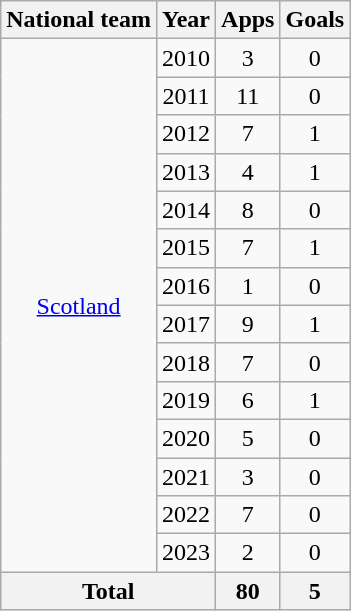<table class="wikitable" style="text-align:center">
<tr>
<th>National team</th>
<th>Year</th>
<th>Apps</th>
<th>Goals</th>
</tr>
<tr>
<td rowspan="14"><a href='#'>Scotland</a></td>
<td>2010</td>
<td>3</td>
<td>0</td>
</tr>
<tr>
<td>2011</td>
<td>11</td>
<td>0</td>
</tr>
<tr>
<td>2012</td>
<td>7</td>
<td>1</td>
</tr>
<tr>
<td>2013</td>
<td>4</td>
<td>1</td>
</tr>
<tr>
<td>2014</td>
<td>8</td>
<td>0</td>
</tr>
<tr>
<td>2015</td>
<td>7</td>
<td>1</td>
</tr>
<tr>
<td>2016</td>
<td>1</td>
<td>0</td>
</tr>
<tr>
<td>2017</td>
<td>9</td>
<td>1</td>
</tr>
<tr>
<td>2018</td>
<td>7</td>
<td>0</td>
</tr>
<tr>
<td>2019</td>
<td>6</td>
<td>1</td>
</tr>
<tr>
<td>2020</td>
<td>5</td>
<td>0</td>
</tr>
<tr>
<td>2021</td>
<td>3</td>
<td>0</td>
</tr>
<tr>
<td>2022</td>
<td>7</td>
<td>0</td>
</tr>
<tr>
<td>2023</td>
<td>2</td>
<td>0</td>
</tr>
<tr>
<th colspan=2>Total</th>
<th>80</th>
<th>5</th>
</tr>
</table>
